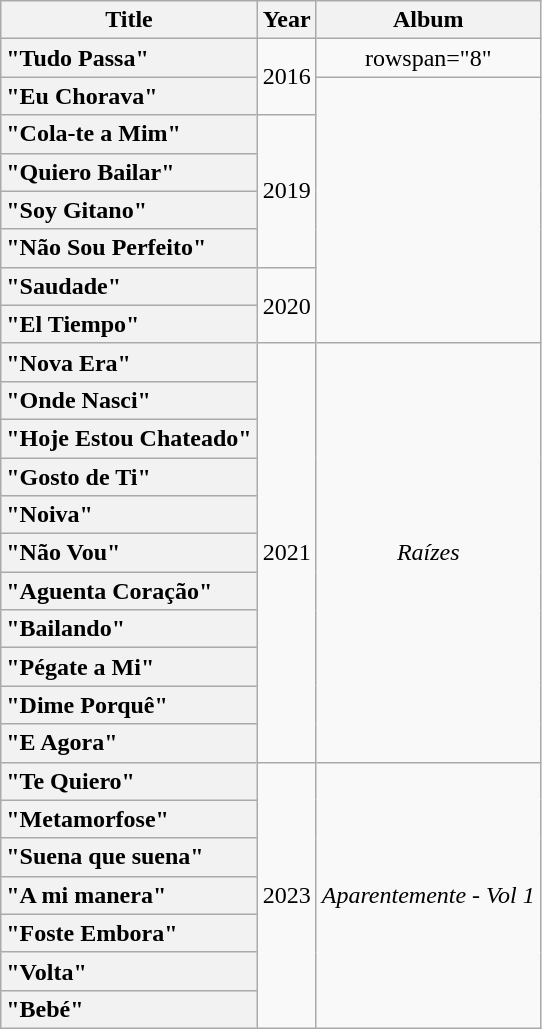<table class="wikitable plainrowheaders" style="text-align:center;">
<tr>
<th scope="col">Title</th>
<th scope="col">Year</th>
<th scope="col">Album</th>
</tr>
<tr>
<th scope="row"; style="text-align:left;">"Tudo Passa"</th>
<td rowspan="2">2016</td>
<td>rowspan="8" <em></em></td>
</tr>
<tr>
<th scope="row"; style="text-align:left;">"Eu Chorava"</th>
</tr>
<tr>
<th scope="row"; style="text-align:left;">"Cola-te a Mim"</th>
<td rowspan="4">2019</td>
</tr>
<tr>
<th scope="row"; style="text-align:left;">"Quiero Bailar"</th>
</tr>
<tr>
<th scope="row"; style="text-align:left;">"Soy Gitano"</th>
</tr>
<tr>
<th scope="row"; style="text-align:left;">"Não Sou Perfeito"</th>
</tr>
<tr>
<th scope="row"; style="text-align:left;">"Saudade"</th>
<td rowspan="2">2020</td>
</tr>
<tr>
<th scope="row"; style="text-align:left;">"El Tiempo"</th>
</tr>
<tr>
<th scope="row"; style="text-align:left;">"Nova Era"</th>
<td rowspan="11">2021</td>
<td rowspan="11"><em>Raízes</em></td>
</tr>
<tr>
<th scope="row"; style="text-align:left;">"Onde Nasci"</th>
</tr>
<tr>
<th scope="row"; style="text-align:left;">"Hoje Estou Chateado"</th>
</tr>
<tr>
<th scope="row"; style="text-align:left;">"Gosto de Ti"</th>
</tr>
<tr>
<th scope="row"; style="text-align:left;">"Noiva"</th>
</tr>
<tr>
<th scope="row"; style="text-align:left;">"Não Vou"</th>
</tr>
<tr>
<th scope="row"; style="text-align:left;">"Aguenta Coração"</th>
</tr>
<tr>
<th scope="row"; style="text-align:left;">"Bailando"</th>
</tr>
<tr>
<th scope="row"; style="text-align:left;">"Pégate a Mi"</th>
</tr>
<tr>
<th scope="row"; style="text-align:left;">"Dime Porquê"</th>
</tr>
<tr>
<th scope="row"; style="text-align:left;">"E Agora"</th>
</tr>
<tr>
<th scope="row"; style="text-align:left;">"Te Quiero"</th>
<td rowspan="7">2023</td>
<td rowspan="7"><em>Aparentemente - Vol 1</em></td>
</tr>
<tr>
<th scope="row"; style="text-align:left;">"Metamorfose"</th>
</tr>
<tr>
<th scope="row"; style="text-align:left;">"Suena que suena"</th>
</tr>
<tr>
<th scope="row"; style="text-align:left;">"A mi manera"</th>
</tr>
<tr>
<th scope="row"; style="text-align:left;">"Foste Embora"</th>
</tr>
<tr>
<th scope="row"; style="text-align:left;">"Volta"</th>
</tr>
<tr>
<th scope="row"; style="text-align:left;">"Bebé"</th>
</tr>
</table>
